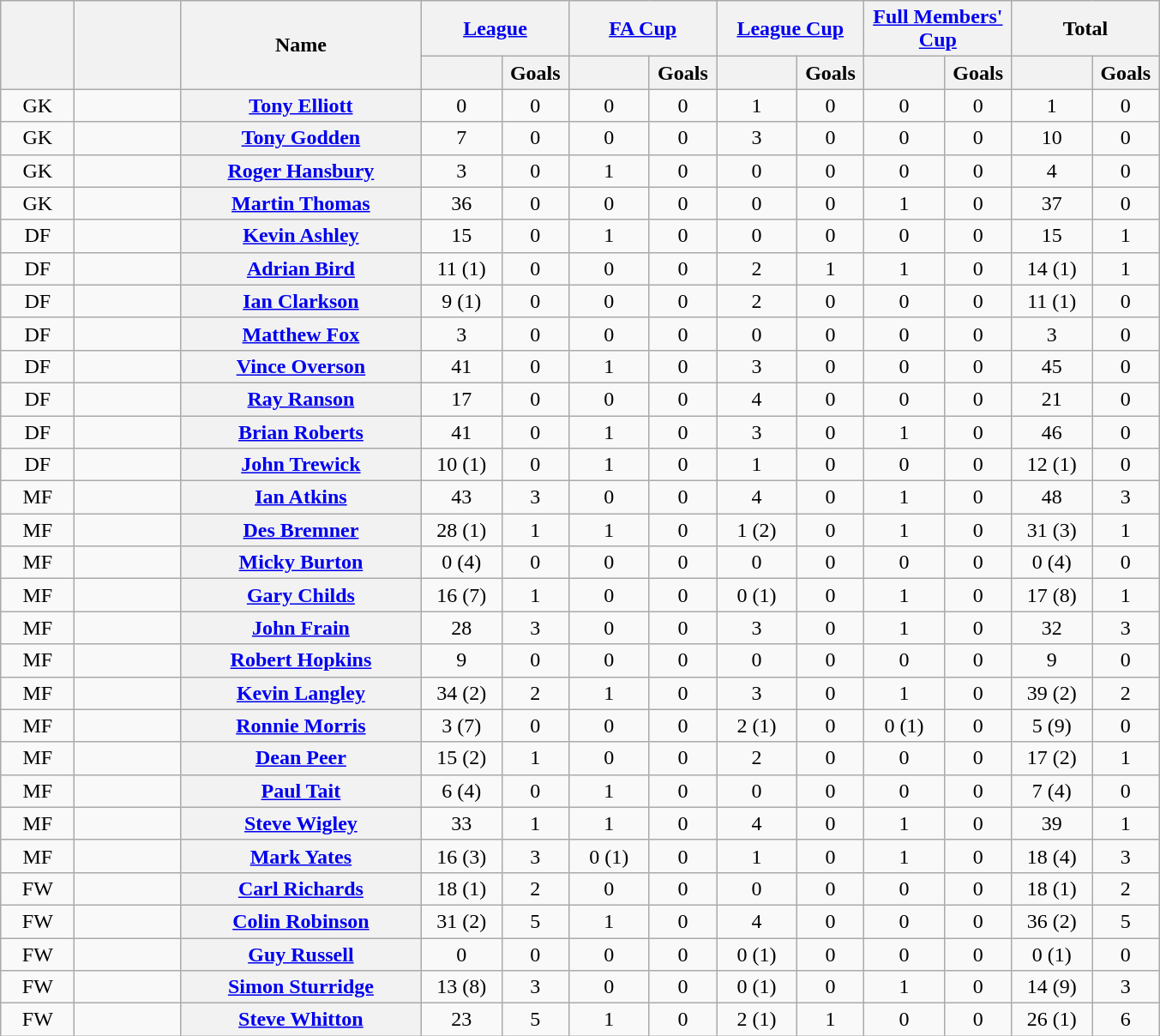<table class="wikitable plainrowheaders" style="text-align:center;">
<tr>
<th rowspan="2" scope="col" width="50"></th>
<th rowspan="2" scope="col" width="75"></th>
<th rowspan="2" scope="col" width="180" scope=col>Name</th>
<th colspan="2"><a href='#'>League</a></th>
<th colspan="2"><a href='#'>FA Cup</a></th>
<th colspan="2"><a href='#'>League Cup</a></th>
<th colspan="2"><a href='#'>Full Members' Cup</a></th>
<th colspan="2">Total</th>
</tr>
<tr>
<th scope="col" width="55"></th>
<th scope="col" width="45">Goals</th>
<th scope="col" width="55"></th>
<th scope="col" width="45">Goals</th>
<th scope="col" width="55"></th>
<th scope="col" width="45">Goals</th>
<th scope="col" width="55"></th>
<th scope="col" width="45">Goals</th>
<th scope="col" width="55"></th>
<th scope="col" width="45">Goals</th>
</tr>
<tr>
<td>GK</td>
<td></td>
<th scope="row"><a href='#'>Tony Elliott</a> </th>
<td>0</td>
<td>0</td>
<td>0</td>
<td>0</td>
<td>1</td>
<td>0</td>
<td>0</td>
<td>0</td>
<td>1</td>
<td>0</td>
</tr>
<tr>
<td>GK</td>
<td></td>
<th scope="row"><a href='#'>Tony Godden</a></th>
<td>7</td>
<td>0</td>
<td>0</td>
<td>0</td>
<td>3</td>
<td>0</td>
<td>0</td>
<td>0</td>
<td>10</td>
<td>0</td>
</tr>
<tr>
<td>GK</td>
<td></td>
<th scope="row"><a href='#'>Roger Hansbury</a></th>
<td>3</td>
<td>0</td>
<td>1</td>
<td>0</td>
<td>0</td>
<td>0</td>
<td>0</td>
<td>0</td>
<td>4</td>
<td>0</td>
</tr>
<tr>
<td>GK</td>
<td></td>
<th scope="row"><a href='#'>Martin Thomas</a></th>
<td>36</td>
<td>0</td>
<td>0</td>
<td>0</td>
<td>0</td>
<td>0</td>
<td>1</td>
<td>0</td>
<td>37</td>
<td>0</td>
</tr>
<tr>
<td>DF</td>
<td></td>
<th scope="row"><a href='#'>Kevin Ashley</a></th>
<td>15</td>
<td>0</td>
<td>1</td>
<td>0</td>
<td>0</td>
<td>0</td>
<td>0</td>
<td>0</td>
<td>15</td>
<td>1</td>
</tr>
<tr>
<td>DF</td>
<td></td>
<th scope="row"><a href='#'>Adrian Bird</a></th>
<td>11 (1)</td>
<td>0</td>
<td>0</td>
<td>0</td>
<td>2</td>
<td>1</td>
<td>1</td>
<td>0</td>
<td>14 (1)</td>
<td>1</td>
</tr>
<tr>
<td>DF</td>
<td></td>
<th scope="row"><a href='#'>Ian Clarkson</a></th>
<td>9 (1)</td>
<td>0</td>
<td>0</td>
<td>0</td>
<td>2</td>
<td>0</td>
<td>0</td>
<td>0</td>
<td>11 (1)</td>
<td>0</td>
</tr>
<tr>
<td>DF</td>
<td></td>
<th scope="row"><a href='#'>Matthew Fox</a></th>
<td>3</td>
<td>0</td>
<td>0</td>
<td>0</td>
<td>0</td>
<td>0</td>
<td>0</td>
<td>0</td>
<td>3</td>
<td>0</td>
</tr>
<tr>
<td>DF</td>
<td></td>
<th scope="row"><a href='#'>Vince Overson</a></th>
<td>41</td>
<td>0</td>
<td>1</td>
<td>0</td>
<td>3</td>
<td>0</td>
<td>0</td>
<td>0</td>
<td>45</td>
<td>0</td>
</tr>
<tr>
<td>DF</td>
<td></td>
<th scope="row"><a href='#'>Ray Ranson</a> </th>
<td>17</td>
<td>0</td>
<td>0</td>
<td>0</td>
<td>4</td>
<td>0</td>
<td>0</td>
<td>0</td>
<td>21</td>
<td>0</td>
</tr>
<tr>
<td>DF</td>
<td></td>
<th scope="row"><a href='#'>Brian Roberts</a></th>
<td>41</td>
<td>0</td>
<td>1</td>
<td>0</td>
<td>3</td>
<td>0</td>
<td>1</td>
<td>0</td>
<td>46</td>
<td>0</td>
</tr>
<tr>
<td>DF</td>
<td></td>
<th scope="row"><a href='#'>John Trewick</a> </th>
<td>10 (1)</td>
<td>0</td>
<td>1</td>
<td>0</td>
<td>1</td>
<td>0</td>
<td>0</td>
<td>0</td>
<td>12 (1)</td>
<td>0</td>
</tr>
<tr>
<td>MF</td>
<td></td>
<th scope="row"><a href='#'>Ian Atkins</a></th>
<td>43</td>
<td>3</td>
<td>0</td>
<td>0</td>
<td>4</td>
<td>0</td>
<td>1</td>
<td>0</td>
<td>48</td>
<td>3</td>
</tr>
<tr>
<td>MF</td>
<td></td>
<th scope="row"><a href='#'>Des Bremner</a></th>
<td>28 (1)</td>
<td>1</td>
<td>1</td>
<td>0</td>
<td>1 (2)</td>
<td>0</td>
<td>1</td>
<td>0</td>
<td>31 (3)</td>
<td>1</td>
</tr>
<tr>
<td>MF</td>
<td></td>
<th scope="row"><a href='#'>Micky Burton</a></th>
<td>0 (4)</td>
<td>0</td>
<td>0</td>
<td>0</td>
<td>0</td>
<td>0</td>
<td>0</td>
<td>0</td>
<td>0 (4)</td>
<td>0</td>
</tr>
<tr>
<td>MF</td>
<td></td>
<th scope="row"><a href='#'>Gary Childs</a></th>
<td>16 (7)</td>
<td>1</td>
<td>0</td>
<td>0</td>
<td>0 (1)</td>
<td>0</td>
<td>1</td>
<td>0</td>
<td>17 (8)</td>
<td>1</td>
</tr>
<tr>
<td>MF</td>
<td></td>
<th scope="row"><a href='#'>John Frain</a></th>
<td>28</td>
<td>3</td>
<td>0</td>
<td>0</td>
<td>3</td>
<td>0</td>
<td>1</td>
<td>0</td>
<td>32</td>
<td>3</td>
</tr>
<tr>
<td>MF</td>
<td></td>
<th scope="row"><a href='#'>Robert Hopkins</a></th>
<td>9</td>
<td>0</td>
<td>0</td>
<td>0</td>
<td>0</td>
<td>0</td>
<td>0</td>
<td>0</td>
<td>9</td>
<td>0</td>
</tr>
<tr>
<td>MF</td>
<td></td>
<th scope="row"><a href='#'>Kevin Langley</a></th>
<td>34 (2)</td>
<td>2</td>
<td>1</td>
<td>0</td>
<td>3</td>
<td>0</td>
<td>1</td>
<td>0</td>
<td>39 (2)</td>
<td>2</td>
</tr>
<tr>
<td>MF</td>
<td></td>
<th scope="row"><a href='#'>Ronnie Morris</a></th>
<td>3 (7)</td>
<td>0</td>
<td>0</td>
<td>0</td>
<td>2 (1)</td>
<td>0</td>
<td>0 (1)</td>
<td>0</td>
<td>5 (9)</td>
<td>0</td>
</tr>
<tr>
<td>MF</td>
<td></td>
<th scope="row"><a href='#'>Dean Peer</a></th>
<td>15 (2)</td>
<td>1</td>
<td>0</td>
<td>0</td>
<td>2</td>
<td>0</td>
<td>0</td>
<td>0</td>
<td>17 (2)</td>
<td>1</td>
</tr>
<tr>
<td>MF</td>
<td></td>
<th scope="row"><a href='#'>Paul Tait</a></th>
<td>6 (4)</td>
<td>0</td>
<td>1</td>
<td>0</td>
<td>0</td>
<td>0</td>
<td>0</td>
<td>0</td>
<td>7 (4)</td>
<td>0</td>
</tr>
<tr>
<td>MF</td>
<td></td>
<th scope="row"><a href='#'>Steve Wigley</a> </th>
<td>33</td>
<td>1</td>
<td>1</td>
<td>0</td>
<td>4</td>
<td>0</td>
<td>1</td>
<td>0</td>
<td>39</td>
<td>1</td>
</tr>
<tr>
<td>MF</td>
<td></td>
<th scope="row"><a href='#'>Mark Yates</a></th>
<td>16 (3)</td>
<td>3</td>
<td>0 (1)</td>
<td>0</td>
<td>1</td>
<td>0</td>
<td>1</td>
<td>0</td>
<td>18 (4)</td>
<td>3</td>
</tr>
<tr>
<td>FW</td>
<td></td>
<th scope="row"><a href='#'>Carl Richards</a></th>
<td>18 (1)</td>
<td>2</td>
<td>0</td>
<td>0</td>
<td>0</td>
<td>0</td>
<td>0</td>
<td>0</td>
<td>18 (1)</td>
<td>2</td>
</tr>
<tr>
<td>FW</td>
<td></td>
<th scope="row"><a href='#'>Colin Robinson</a></th>
<td>31 (2)</td>
<td>5</td>
<td>1</td>
<td>0</td>
<td>4</td>
<td>0</td>
<td>0</td>
<td>0</td>
<td>36 (2)</td>
<td>5</td>
</tr>
<tr>
<td>FW</td>
<td></td>
<th scope="row"><a href='#'>Guy Russell</a> </th>
<td>0</td>
<td>0</td>
<td>0</td>
<td>0</td>
<td>0 (1)</td>
<td>0</td>
<td>0</td>
<td>0</td>
<td>0 (1)</td>
<td>0</td>
</tr>
<tr>
<td>FW</td>
<td></td>
<th scope="row"><a href='#'>Simon Sturridge</a></th>
<td>13 (8)</td>
<td>3</td>
<td>0</td>
<td>0</td>
<td>0 (1)</td>
<td>0</td>
<td>1</td>
<td>0</td>
<td>14 (9)</td>
<td>3</td>
</tr>
<tr>
<td>FW</td>
<td></td>
<th scope="row"><a href='#'>Steve Whitton</a> </th>
<td>23</td>
<td>5</td>
<td>1</td>
<td>0</td>
<td>2 (1)</td>
<td>1</td>
<td>0</td>
<td>0</td>
<td>26 (1)</td>
<td>6</td>
</tr>
</table>
